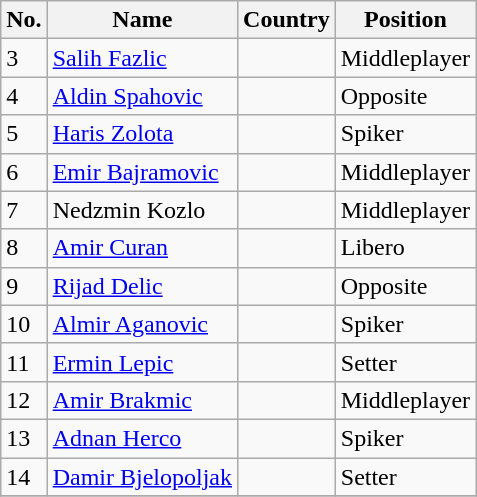<table class="wikitable">
<tr>
<th>No.</th>
<th>Name</th>
<th>Country</th>
<th>Position</th>
</tr>
<tr>
<td>3</td>
<td><a href='#'>Salih Fazlic</a></td>
<td></td>
<td>Middleplayer</td>
</tr>
<tr>
<td>4</td>
<td><a href='#'>Aldin Spahovic</a></td>
<td></td>
<td>Opposite</td>
</tr>
<tr>
<td>5</td>
<td><a href='#'>Haris Zolota</a></td>
<td></td>
<td>Spiker</td>
</tr>
<tr>
<td>6</td>
<td><a href='#'>Emir Bajramovic</a></td>
<td></td>
<td>Middleplayer</td>
</tr>
<tr>
<td>7</td>
<td>Nedzmin Kozlo</td>
<td></td>
<td>Middleplayer</td>
</tr>
<tr>
<td>8</td>
<td><a href='#'>Amir Curan</a></td>
<td></td>
<td>Libero</td>
</tr>
<tr>
<td>9</td>
<td><a href='#'>Rijad Delic</a></td>
<td></td>
<td>Opposite</td>
</tr>
<tr>
<td>10</td>
<td><a href='#'>Almir Aganovic</a></td>
<td></td>
<td>Spiker</td>
</tr>
<tr>
<td>11</td>
<td><a href='#'>Ermin Lepic</a></td>
<td></td>
<td>Setter</td>
</tr>
<tr>
<td>12</td>
<td><a href='#'>Amir Brakmic</a></td>
<td></td>
<td>Middleplayer</td>
</tr>
<tr>
<td>13</td>
<td><a href='#'>Adnan Herco</a></td>
<td></td>
<td>Spiker</td>
</tr>
<tr>
<td>14</td>
<td><a href='#'>Damir Bjelopoljak</a></td>
<td></td>
<td>Setter</td>
</tr>
<tr>
</tr>
</table>
